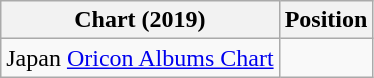<table class="wikitable">
<tr>
<th>Chart (2019)</th>
<th>Position</th>
</tr>
<tr>
<td>Japan <a href='#'>Oricon Albums Chart</a></td>
<td></td>
</tr>
</table>
